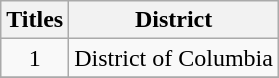<table class="wikitable">
<tr>
<th>Titles</th>
<th>District</th>
</tr>
<tr>
<td rowspan="1" style="text-align:center;">1</td>
<td>District of Columbia</td>
</tr>
<tr>
</tr>
</table>
